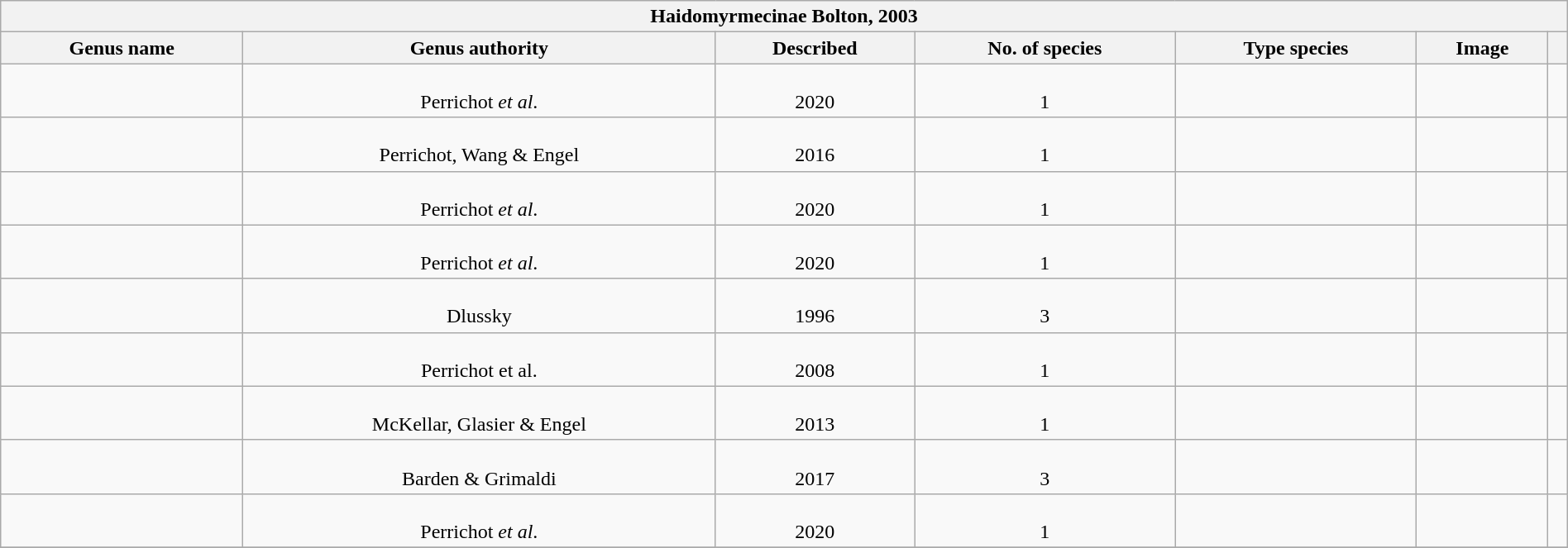<table class="wikitable sortable" style="width:100%;text-align:center">
<tr>
<th colspan="100%" align="center" bgcolor=#d3d3a4>Haidomyrmecinae Bolton, 2003</th>
</tr>
<tr>
<th>Genus name</th>
<th>Genus authority</th>
<th>Described</th>
<th>No. of species</th>
<th>Type species</th>
<th class="unsortable">Image</th>
<th class="unsortable"></th>
</tr>
<tr>
<td><br></td>
<td><br>Perrichot <em>et al</em>.</td>
<td><br>2020</td>
<td><br>1</td>
<td><br></td>
<td><br></td>
<td><br></td>
</tr>
<tr>
<td><br></td>
<td><br>Perrichot, Wang & Engel</td>
<td><br>2016</td>
<td><br>1</td>
<td><br></td>
<td><br></td>
<td><br></td>
</tr>
<tr>
<td><br></td>
<td><br>Perrichot <em>et al</em>.</td>
<td><br>2020</td>
<td><br>1</td>
<td><br></td>
<td></td>
<td><br></td>
</tr>
<tr>
<td><br></td>
<td><br>Perrichot <em>et al</em>.</td>
<td><br>2020</td>
<td><br>1</td>
<td><br></td>
<td></td>
<td><br></td>
</tr>
<tr>
<td><br></td>
<td><br>Dlussky</td>
<td><br>1996</td>
<td><br>3</td>
<td><br></td>
<td><br></td>
<td><br></td>
</tr>
<tr>
<td><br></td>
<td><br>Perrichot et al.</td>
<td><br>2008</td>
<td><br>1</td>
<td><br></td>
<td><br></td>
<td><br></td>
</tr>
<tr>
<td><br></td>
<td><br>McKellar, Glasier & Engel</td>
<td><br>2013</td>
<td><br>1</td>
<td><br></td>
<td><br></td>
<td><br></td>
</tr>
<tr>
<td><br></td>
<td><br>Barden & Grimaldi</td>
<td><br>2017</td>
<td><br>3</td>
<td><br></td>
<td><br></td>
<td><br></td>
</tr>
<tr>
<td><br></td>
<td><br>Perrichot <em>et al</em>.</td>
<td><br>2020</td>
<td><br>1</td>
<td><br></td>
<td></td>
<td><br></td>
</tr>
<tr>
</tr>
</table>
